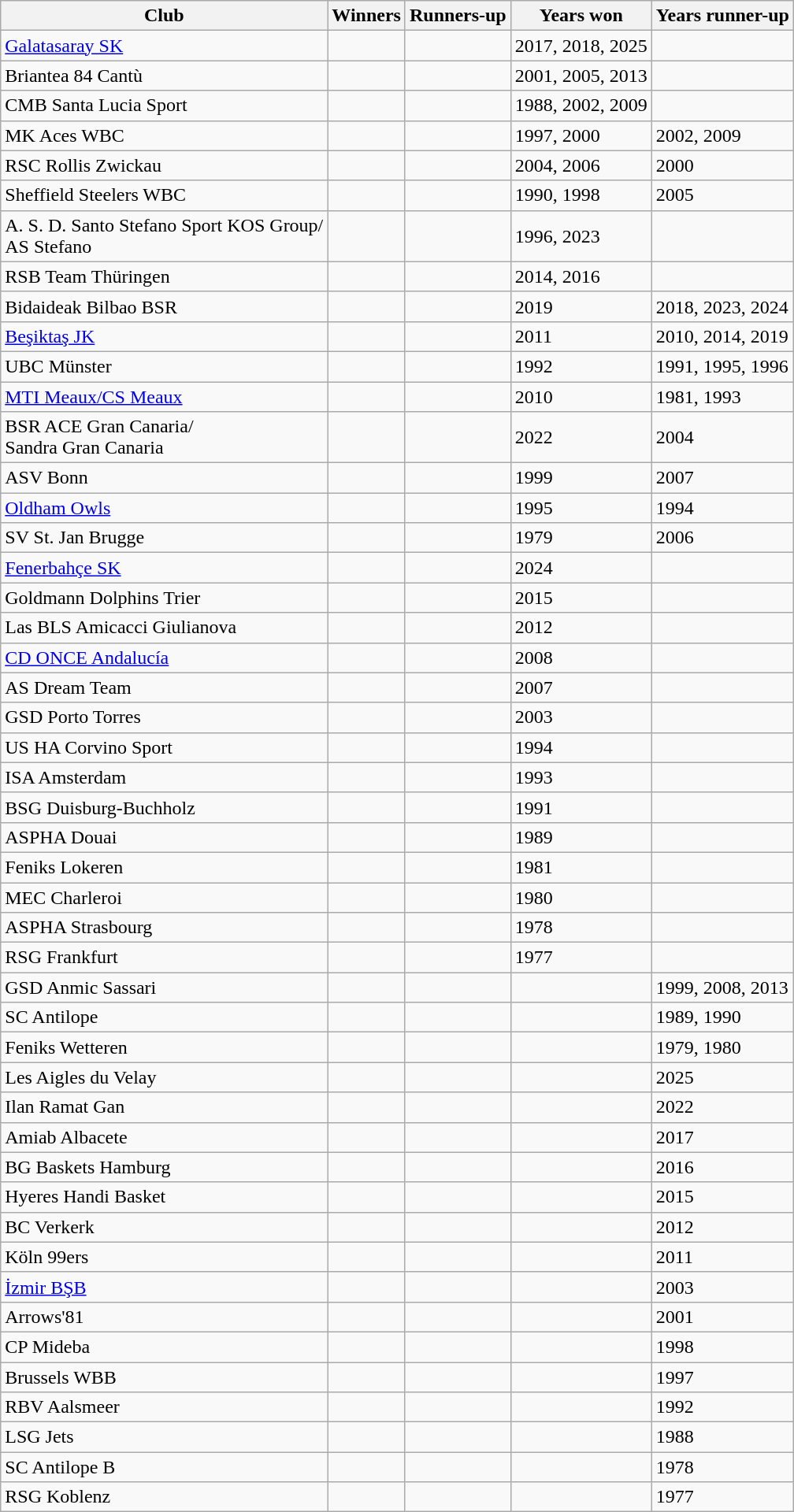<table class="wikitable">
<tr>
<th>Club</th>
<th>Winners</th>
<th>Runners-up</th>
<th>Years won</th>
<th>Years runner-up</th>
</tr>
<tr>
<td> <a href='#'>Galatasaray SK</a></td>
<td></td>
<td></td>
<td>2017, 2018, 2025</td>
<td></td>
</tr>
<tr>
<td> Briantea 84 Cantù</td>
<td></td>
<td></td>
<td>2001, 2005, 2013</td>
<td></td>
</tr>
<tr>
<td> CMB Santa Lucia Sport</td>
<td></td>
<td></td>
<td>1988, 2002, 2009</td>
<td></td>
</tr>
<tr>
<td> MK Aces WBC</td>
<td></td>
<td></td>
<td>1997, 2000</td>
<td>2002, 2009</td>
</tr>
<tr>
<td> RSC Rollis Zwickau</td>
<td></td>
<td></td>
<td>2004, 2006</td>
<td>2000</td>
</tr>
<tr>
<td> Sheffield Steelers WBC</td>
<td></td>
<td></td>
<td>1990, 1998</td>
<td>2005</td>
</tr>
<tr>
<td> A. S. D. Santo Stefano Sport KOS Group/<br>AS Stefano</td>
<td></td>
<td></td>
<td>1996, 2023</td>
<td></td>
</tr>
<tr>
<td> RSB Team Thüringen</td>
<td></td>
<td></td>
<td>2014, 2016</td>
<td></td>
</tr>
<tr>
<td> Bidaideak Bilbao BSR</td>
<td></td>
<td></td>
<td>2019</td>
<td>2018, 2023, 2024</td>
</tr>
<tr>
<td> <a href='#'>Beşiktaş JK</a></td>
<td></td>
<td></td>
<td>2011</td>
<td>2010, 2014, 2019</td>
</tr>
<tr>
<td> UBC Münster</td>
<td></td>
<td></td>
<td>1992</td>
<td>1991, 1995, 1996</td>
</tr>
<tr>
<td> <a href='#'>MTI Meaux/CS Meaux</a></td>
<td></td>
<td></td>
<td>2010</td>
<td>1981, 1993</td>
</tr>
<tr>
<td> BSR ACE Gran Canaria/<br>Sandra Gran Canaria</td>
<td></td>
<td></td>
<td>2022</td>
<td>2004</td>
</tr>
<tr>
<td> ASV Bonn</td>
<td></td>
<td></td>
<td>1999</td>
<td>2007</td>
</tr>
<tr>
<td> <a href='#'>Oldham Owls</a></td>
<td></td>
<td></td>
<td>1995</td>
<td>1994</td>
</tr>
<tr>
<td> SV St. Jan Brugge</td>
<td></td>
<td></td>
<td>1979</td>
<td>2006</td>
</tr>
<tr>
<td> <a href='#'>Fenerbahçe SK</a></td>
<td></td>
<td></td>
<td>2024</td>
<td></td>
</tr>
<tr>
<td> Goldmann Dolphins Trier</td>
<td></td>
<td></td>
<td>2015</td>
<td></td>
</tr>
<tr>
<td> Las BLS Amicacci Giulianova</td>
<td></td>
<td></td>
<td>2012</td>
<td></td>
</tr>
<tr>
<td> <a href='#'>CD ONCE Andalucía</a></td>
<td></td>
<td></td>
<td>2008</td>
<td></td>
</tr>
<tr>
<td> AS Dream Team</td>
<td></td>
<td></td>
<td>2007</td>
<td></td>
</tr>
<tr>
<td> GSD Porto Torres</td>
<td></td>
<td></td>
<td>2003</td>
<td></td>
</tr>
<tr>
<td> US HA Corvino Sport</td>
<td></td>
<td></td>
<td>1994</td>
<td></td>
</tr>
<tr>
<td> ISA Amsterdam</td>
<td></td>
<td></td>
<td>1993</td>
<td></td>
</tr>
<tr>
<td> BSG Duisburg-Buchholz</td>
<td></td>
<td></td>
<td>1991</td>
<td></td>
</tr>
<tr>
<td> ASPHA Douai</td>
<td></td>
<td></td>
<td>1989</td>
<td></td>
</tr>
<tr>
<td> Feniks Lokeren</td>
<td></td>
<td></td>
<td>1981</td>
<td></td>
</tr>
<tr>
<td> MEC Charleroi</td>
<td></td>
<td></td>
<td>1980</td>
<td></td>
</tr>
<tr>
<td> ASPHA Strasbourg</td>
<td></td>
<td></td>
<td>1978</td>
<td></td>
</tr>
<tr>
<td> RSG Frankfurt</td>
<td></td>
<td></td>
<td>1977</td>
<td></td>
</tr>
<tr>
<td> GSD Anmic Sassari</td>
<td></td>
<td></td>
<td></td>
<td>1999, 2008, 2013</td>
</tr>
<tr>
<td> SC Antilope</td>
<td></td>
<td></td>
<td></td>
<td>1989, 1990</td>
</tr>
<tr>
<td> Feniks Wetteren</td>
<td></td>
<td></td>
<td></td>
<td>1979, 1980</td>
</tr>
<tr>
<td> Les Aigles du Velay</td>
<td></td>
<td></td>
<td></td>
<td>2025</td>
</tr>
<tr>
<td> Ilan Ramat Gan</td>
<td></td>
<td></td>
<td></td>
<td>2022</td>
</tr>
<tr>
<td> Amiab Albacete</td>
<td></td>
<td></td>
<td></td>
<td>2017</td>
</tr>
<tr>
<td> BG Baskets Hamburg</td>
<td></td>
<td></td>
<td></td>
<td>2016</td>
</tr>
<tr>
<td> Hyeres Handi Basket</td>
<td></td>
<td></td>
<td></td>
<td>2015</td>
</tr>
<tr>
<td> BC Verkerk</td>
<td></td>
<td></td>
<td></td>
<td>2012</td>
</tr>
<tr>
<td> Köln 99ers</td>
<td></td>
<td></td>
<td></td>
<td>2011</td>
</tr>
<tr>
<td> <a href='#'>İzmir BŞB</a></td>
<td></td>
<td></td>
<td></td>
<td>2003</td>
</tr>
<tr>
<td> Arrows'81</td>
<td></td>
<td></td>
<td></td>
<td>2001</td>
</tr>
<tr>
<td> CP Mideba</td>
<td></td>
<td></td>
<td></td>
<td>1998</td>
</tr>
<tr>
<td> Brussels WBB</td>
<td></td>
<td></td>
<td></td>
<td>1997</td>
</tr>
<tr>
<td> RBV Aalsmeer</td>
<td></td>
<td></td>
<td></td>
<td>1992</td>
</tr>
<tr>
<td> LSG Jets</td>
<td></td>
<td></td>
<td></td>
<td>1988</td>
</tr>
<tr>
<td> SC Antilope B</td>
<td></td>
<td></td>
<td></td>
<td>1978</td>
</tr>
<tr>
<td> RSG Koblenz</td>
<td></td>
<td></td>
<td></td>
<td>1977</td>
</tr>
</table>
